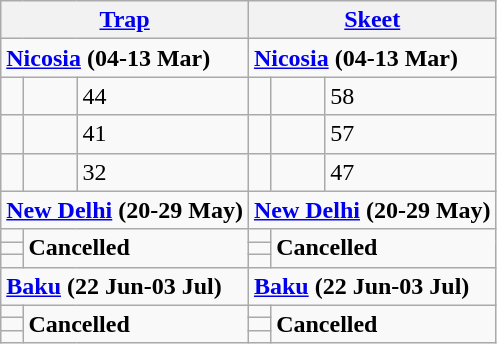<table class="wikitable">
<tr>
<th colspan="3"><a href='#'>Trap</a></th>
<th colspan="3"><a href='#'>Skeet</a></th>
</tr>
<tr>
<td colspan="3"><strong><a href='#'>Nicosia</a> </strong> <strong>(04-13 Mar)</strong></td>
<td colspan="3"><strong><a href='#'>Nicosia</a> </strong> <strong>(04-13 Mar)</strong></td>
</tr>
<tr>
<td></td>
<td></td>
<td>44</td>
<td></td>
<td></td>
<td>58</td>
</tr>
<tr>
<td></td>
<td></td>
<td>41</td>
<td></td>
<td></td>
<td>57</td>
</tr>
<tr>
<td></td>
<td></td>
<td>32</td>
<td></td>
<td></td>
<td>47</td>
</tr>
<tr>
<td colspan="3"><strong><a href='#'>New Delhi</a> </strong> <strong>(20-29 May)</strong></td>
<td colspan="3"><strong><a href='#'>New Delhi</a> </strong> <strong>(20-29 May)</strong></td>
</tr>
<tr>
<td></td>
<td colspan="2" rowspan="3"><strong>Cancelled</strong></td>
<td></td>
<td colspan="2" rowspan="3"><strong>Cancelled</strong></td>
</tr>
<tr>
<td></td>
<td></td>
</tr>
<tr>
<td></td>
<td></td>
</tr>
<tr>
<td colspan="3"><strong><a href='#'>Baku</a></strong> <strong></strong> <strong>(22 Jun-03 Jul)</strong></td>
<td colspan="3"><strong><a href='#'>Baku</a></strong> <strong></strong> <strong>(22 Jun-03 Jul)</strong></td>
</tr>
<tr>
<td></td>
<td colspan="2" rowspan="3"><strong>Cancelled</strong></td>
<td></td>
<td colspan="2" rowspan="3"><strong>Cancelled</strong></td>
</tr>
<tr>
<td></td>
<td></td>
</tr>
<tr>
<td></td>
<td></td>
</tr>
</table>
